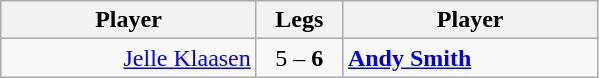<table class=wikitable style="text-align:center">
<tr>
<th width=163>Player</th>
<th width=50>Legs</th>
<th width=163>Player</th>
</tr>
<tr align=left>
<td align=right><a href='#'>Jelle Klaasen</a> </td>
<td align=center>5 – <strong>6</strong></td>
<td> <strong><a href='#'>Andy Smith</a></strong></td>
</tr>
</table>
